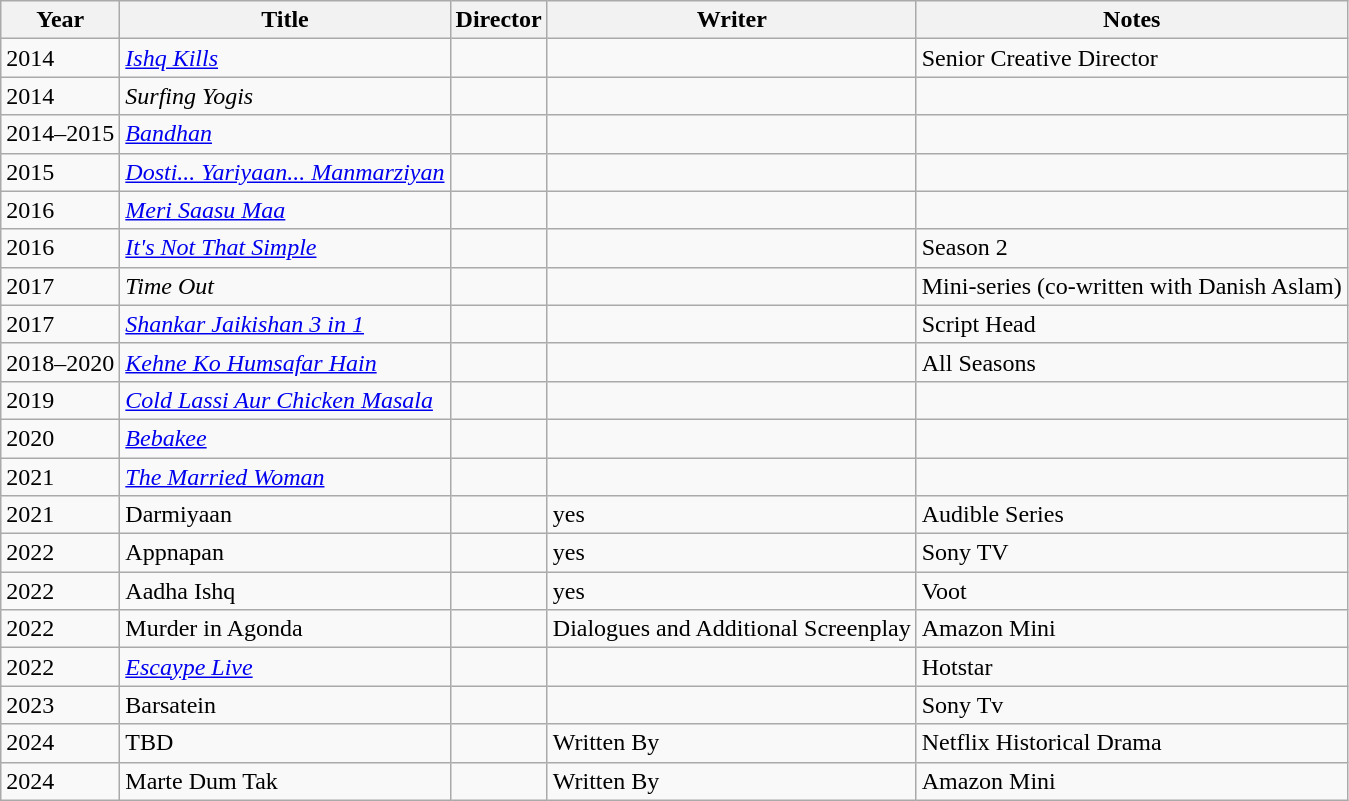<table class="wikitable">
<tr>
<th>Year</th>
<th>Title</th>
<th>Director</th>
<th>Writer</th>
<th>Notes</th>
</tr>
<tr>
<td>2014</td>
<td><em><a href='#'>Ishq Kills</a></em></td>
<td></td>
<td></td>
<td>Senior Creative Director</td>
</tr>
<tr>
<td>2014</td>
<td><em>Surfing Yogis</em></td>
<td></td>
<td></td>
<td></td>
</tr>
<tr>
<td>2014–2015</td>
<td><em><a href='#'>Bandhan</a></em></td>
<td></td>
<td></td>
<td></td>
</tr>
<tr>
<td>2015</td>
<td><em><a href='#'>Dosti... Yariyaan... Manmarziyan</a></em></td>
<td></td>
<td></td>
<td></td>
</tr>
<tr>
<td>2016</td>
<td><em><a href='#'>Meri Saasu Maa</a></em></td>
<td></td>
<td></td>
<td></td>
</tr>
<tr>
<td>2016</td>
<td><em><a href='#'>It's Not That Simple</a></em></td>
<td></td>
<td></td>
<td>Season 2</td>
</tr>
<tr>
<td>2017</td>
<td><em>Time Out</em></td>
<td></td>
<td></td>
<td>Mini-series (co-written with Danish Aslam)</td>
</tr>
<tr>
<td>2017</td>
<td><em><a href='#'>Shankar Jaikishan 3 in 1</a></em></td>
<td></td>
<td></td>
<td>Script Head</td>
</tr>
<tr>
<td>2018–2020</td>
<td><em><a href='#'>Kehne Ko Humsafar Hain</a></em></td>
<td></td>
<td></td>
<td>All Seasons</td>
</tr>
<tr>
<td>2019</td>
<td><em><a href='#'>Cold Lassi Aur Chicken Masala</a></em></td>
<td></td>
<td></td>
<td></td>
</tr>
<tr>
<td>2020</td>
<td><em><a href='#'>Bebakee</a></em></td>
<td></td>
<td></td>
<td></td>
</tr>
<tr>
<td>2021</td>
<td><em><a href='#'>The Married Woman</a></em></td>
<td></td>
<td></td>
<td></td>
</tr>
<tr>
<td>2021</td>
<td>Darmiyaan</td>
<td></td>
<td>yes</td>
<td>Audible Series</td>
</tr>
<tr>
<td>2022</td>
<td>Appnapan</td>
<td></td>
<td>yes</td>
<td>Sony TV</td>
</tr>
<tr>
<td>2022</td>
<td>Aadha Ishq</td>
<td></td>
<td>yes</td>
<td>Voot</td>
</tr>
<tr>
<td>2022</td>
<td>Murder in Agonda</td>
<td></td>
<td>Dialogues and Additional Screenplay</td>
<td>Amazon Mini</td>
</tr>
<tr>
<td>2022</td>
<td><em><a href='#'>Escaype Live</a></em></td>
<td></td>
<td></td>
<td>Hotstar</td>
</tr>
<tr>
<td>2023</td>
<td>Barsatein</td>
<td></td>
<td></td>
<td>Sony Tv</td>
</tr>
<tr>
<td>2024</td>
<td>TBD</td>
<td></td>
<td>Written By</td>
<td>Netflix Historical Drama</td>
</tr>
<tr>
<td>2024</td>
<td>Marte Dum Tak</td>
<td></td>
<td>Written By</td>
<td>Amazon Mini</td>
</tr>
</table>
